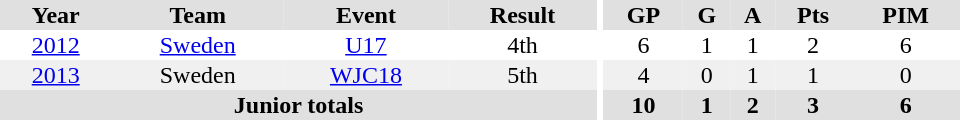<table border="0" cellpadding="1" cellspacing="0" ID="Table3" style="text-align:center; width:40em">
<tr ALIGN="center" bgcolor="#e0e0e0">
<th>Year</th>
<th>Team</th>
<th>Event</th>
<th>Result</th>
<th rowspan="99" bgcolor="#ffffff"></th>
<th>GP</th>
<th>G</th>
<th>A</th>
<th>Pts</th>
<th>PIM</th>
</tr>
<tr>
<td><a href='#'>2012</a></td>
<td><a href='#'>Sweden</a></td>
<td><a href='#'>U17</a></td>
<td>4th</td>
<td>6</td>
<td>1</td>
<td>1</td>
<td>2</td>
<td>6</td>
</tr>
<tr bgcolor="#f0f0f0">
<td><a href='#'>2013</a></td>
<td>Sweden</td>
<td><a href='#'>WJC18</a></td>
<td>5th</td>
<td>4</td>
<td>0</td>
<td>1</td>
<td>1</td>
<td>0</td>
</tr>
<tr ALIGN="center" bgcolor="#e0e0e0">
<th colspan=4>Junior totals</th>
<th>10</th>
<th>1</th>
<th>2</th>
<th>3</th>
<th>6</th>
</tr>
</table>
